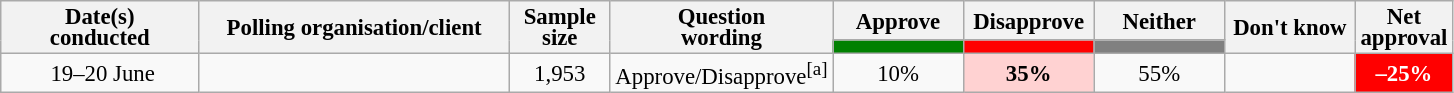<table class="wikitable collapsible sortable" style="text-align:center;font-size:95%;line-height:14px;">
<tr>
<th style="width:125px;" rowspan="2">Date(s)<br>conducted</th>
<th style="width:200px;" rowspan="2">Polling organisation/client</th>
<th style="width:60px;" rowspan="2">Sample size</th>
<th style="width:120px;" rowspan="2">Question<br>wording</th>
<th class="unsortable" style="width:80px;">Approve</th>
<th class="unsortable" style="width: 80px;">Disapprove</th>
<th class="unsortable" style="width:80px;">Neither</th>
<th class="unsortable" style="width:80px;" rowspan="2">Don't know</th>
<th class="unsortable" style="width:20px;" rowspan="2">Net approval</th>
</tr>
<tr>
<th class="unsortable" style="color:inherit;background:green;width:60px;"></th>
<th class="unsortable" style="color:inherit;background:red;width:60px;"></th>
<th class="unsortable" style="color:inherit;background:grey;width:60px;"></th>
</tr>
<tr>
<td> 19–20 June</td>
<td> </td>
<td>1,953</td>
<td>Approve/Disapprove<sup>[a]</sup></td>
<td>10%</td>
<td style="background:#FFD2D2"><strong>35%</strong></td>
<td>55%</td>
<td></td>
<td style="background:red;color:white;"><strong>–25%</strong></td>
</tr>
</table>
